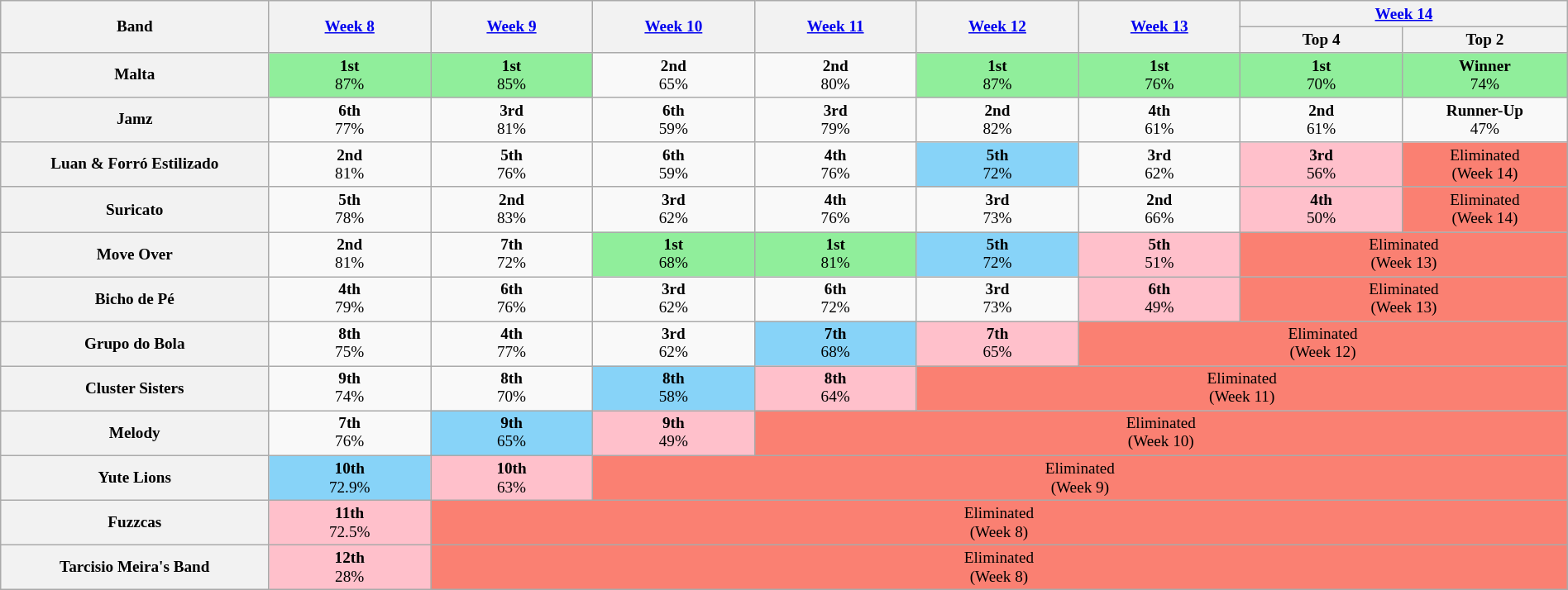<table class="wikitable" style="text-align:center; font-size:80%; width:100%">
<tr>
<th rowspan=2 scope="col" width="95">Band</th>
<th rowspan=2 scope="col" width="55"><a href='#'>Week 8</a></th>
<th rowspan=2 scope="col" width="55"><a href='#'>Week 9</a></th>
<th rowspan=2 scope="col" width="55"><a href='#'>Week 10</a></th>
<th rowspan=2 scope="col" width="55"><a href='#'>Week 11</a></th>
<th rowspan=2 scope="col" width="55"><a href='#'>Week 12</a></th>
<th rowspan=2 scope="col" width="55"><a href='#'>Week 13</a></th>
<th colspan=2 scope="col" width="55"><a href='#'>Week 14</a></th>
</tr>
<tr>
<th scope="col" width="55">Top 4</th>
<th scope="col" width="55">Top 2</th>
</tr>
<tr>
<th scope="row">Malta</th>
<td bgcolor="90EE9B"><strong>1st</strong><br>87%</td>
<td bgcolor="90EE9B"><strong>1st</strong><br>85%</td>
<td><strong>2nd</strong><br>65%</td>
<td><strong>2nd</strong><br>80%</td>
<td bgcolor="90EE9B"><strong>1st</strong><br>87%</td>
<td bgcolor="90EE9B"><strong>1st</strong><br>76%</td>
<td bgcolor="90EE9B"><strong>1st</strong><br>70%</td>
<td bgcolor="90EE9B"><strong>Winner</strong><br>74%</td>
</tr>
<tr>
<th scope="row">Jamz</th>
<td><strong>6th</strong><br>77%</td>
<td><strong>3rd</strong><br>81%</td>
<td><strong>6th</strong><br>59%</td>
<td><strong>3rd</strong><br>79%</td>
<td><strong>2nd</strong><br>82%</td>
<td><strong>4th</strong><br>61%</td>
<td><strong>2nd</strong><br>61%</td>
<td><strong>Runner-Up</strong><br>47%</td>
</tr>
<tr>
<th scope="row">Luan & Forró Estilizado</th>
<td><strong>2nd</strong><br>81%</td>
<td><strong>5th</strong><br>76%</td>
<td><strong>6th</strong><br>59%</td>
<td><strong>4th</strong><br>76%</td>
<td bgcolor="87D3F8"><strong>5th</strong><br>72%</td>
<td><strong>3rd</strong><br>62%</td>
<td bgcolor="FFC0CB"><strong>3rd</strong><br>56%</td>
<td bgcolor="FA8072">Eliminated<br>(Week 14)</td>
</tr>
<tr>
<th scope="row">Suricato</th>
<td><strong>5th</strong><br>78%</td>
<td><strong>2nd</strong><br>83%</td>
<td><strong>3rd</strong><br>62%</td>
<td><strong>4th</strong><br>76%</td>
<td><strong>3rd</strong><br>73%</td>
<td><strong>2nd</strong><br>66%</td>
<td bgcolor="FFC0CB"><strong>4th</strong><br>50%</td>
<td bgcolor="FA8072">Eliminated<br>(Week 14)</td>
</tr>
<tr>
<th scope="row">Move Over</th>
<td><strong>2nd</strong><br>81%</td>
<td><strong>7th</strong><br>72%</td>
<td bgcolor="90EE9B"><strong>1st</strong><br>68%</td>
<td bgcolor="90EE9B"><strong>1st</strong><br>81%</td>
<td bgcolor="87D3F8"><strong>5th</strong><br>72%</td>
<td bgcolor="FFC0CB"><strong>5th</strong><br>51%</td>
<td bgcolor="FA8072" colspan=2>Eliminated<br>(Week 13)</td>
</tr>
<tr>
<th scope="row">Bicho de Pé</th>
<td><strong>4th</strong><br>79%</td>
<td><strong>6th</strong><br>76%</td>
<td><strong>3rd</strong><br>62%</td>
<td><strong>6th</strong><br>72%</td>
<td><strong>3rd</strong><br>73%</td>
<td bgcolor="FFC0CB"><strong>6th</strong><br>49%</td>
<td bgcolor="FA8072" colspan=2>Eliminated<br>(Week 13)</td>
</tr>
<tr>
<th scope="row">Grupo do Bola</th>
<td><strong>8th</strong><br>75%</td>
<td><strong>4th</strong><br>77%</td>
<td><strong>3rd</strong><br>62%</td>
<td bgcolor="87D3F8"><strong>7th</strong><br>68%</td>
<td bgcolor="FFC0CB"><strong>7th</strong><br>65%</td>
<td bgcolor="FA8072" colspan=3>Eliminated<br>(Week 12)</td>
</tr>
<tr>
<th scope="row">Cluster Sisters</th>
<td><strong>9th</strong><br>74%</td>
<td><strong>8th</strong><br>70%</td>
<td bgcolor="87D3F8"><strong>8th</strong><br>58%</td>
<td bgcolor="FFC0CB"><strong>8th</strong><br>64%</td>
<td bgcolor="FA8072" colspan=4>Eliminated<br>(Week 11)</td>
</tr>
<tr>
<th scope="row">Melody</th>
<td><strong>7th</strong><br>76%</td>
<td bgcolor="87D3F8"><strong>9th</strong><br>65%</td>
<td bgcolor="FFC0CB"><strong>9th</strong><br>49%</td>
<td bgcolor="FA8072" colspan=5>Eliminated<br>(Week 10)</td>
</tr>
<tr>
<th scope="row">Yute Lions</th>
<td bgcolor="87D3F8"><strong>10th</strong><br>72.9%</td>
<td bgcolor="FFC0CB"><strong>10th</strong><br>63%</td>
<td bgcolor="FA8072" colspan=6>Eliminated<br>(Week 9)</td>
</tr>
<tr>
<th scope="row">Fuzzcas</th>
<td bgcolor="FFC0CB"><strong>11th</strong><br>72.5%</td>
<td bgcolor="FA8072" colspan=7>Eliminated<br>(Week 8)</td>
</tr>
<tr>
<th scope="row">Tarcisio Meira's Band</th>
<td bgcolor="FFC0CB"><strong>12th</strong><br>28%</td>
<td bgcolor="FA8072" colspan=7>Eliminated<br>(Week 8)</td>
</tr>
</table>
